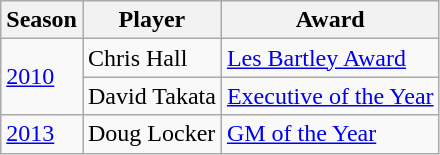<table class="wikitable">
<tr>
<th>Season</th>
<th>Player</th>
<th>Award</th>
</tr>
<tr>
<td rowspan="2"><a href='#'>2010</a></td>
<td>Chris Hall</td>
<td><a href='#'>Les Bartley Award</a></td>
</tr>
<tr>
<td>David Takata</td>
<td><a href='#'>Executive of the Year</a></td>
</tr>
<tr>
<td><a href='#'>2013</a></td>
<td>Doug Locker</td>
<td><a href='#'>GM of the Year</a></td>
</tr>
</table>
